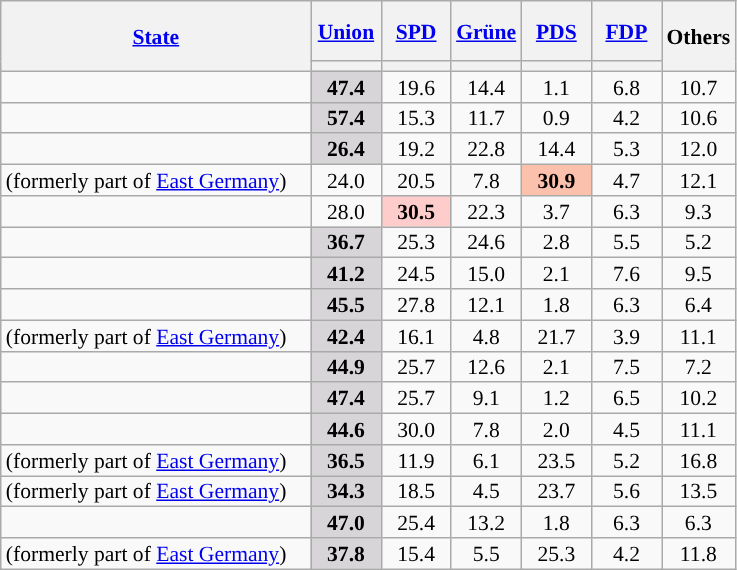<table class="wikitable sortable" style="text-align:center;font-size:90%;line-height:14px">
<tr style="height:40px;">
<th style="width:200px;" rowspan="2"><a href='#'>State</a></th>
<th style="width:40px;"><a href='#'>Union</a></th>
<th style="width:40px;"><a href='#'>SPD</a></th>
<th style="width:40px;"><a href='#'>Grüne</a></th>
<th style="width:40px;"><a href='#'>PDS</a></th>
<th style="width:40px;"><a href='#'>FDP</a></th>
<th class="unsortable" style="width:40px;" rowspan="2">Others</th>
</tr>
<tr>
<th style="background:"></th>
<th style="background:"></th>
<th style="background:"></th>
<th style="background:"></th>
<th style="background:"></th>
</tr>
<tr>
<td align="left"></td>
<td style="background:#D7D5D7;"><strong>47.4</strong></td>
<td>19.6</td>
<td>14.4</td>
<td>1.1</td>
<td>6.8</td>
<td>10.7</td>
</tr>
<tr>
<td align="left"></td>
<td style="background:#D7D5D7;"><strong>57.4</strong></td>
<td>15.3</td>
<td>11.7</td>
<td>0.9</td>
<td>4.2</td>
<td>10.6</td>
</tr>
<tr>
<td align="left"></td>
<td style="background:#D7D5D7;"><strong>26.4</strong></td>
<td>19.2</td>
<td>22.8</td>
<td>14.4</td>
<td>5.3</td>
<td>12.0</td>
</tr>
<tr>
<td align="left"> (formerly part of <a href='#'>East Germany</a>)</td>
<td>24.0</td>
<td>20.5</td>
<td>7.8</td>
<td style="background:#FCC1AC;"><strong>30.9</strong></td>
<td>4.7</td>
<td>12.1</td>
</tr>
<tr>
<td align="left"></td>
<td>28.0</td>
<td style="background:#FFCCCC"><strong>30.5</strong></td>
<td>22.3</td>
<td>3.7</td>
<td>6.3</td>
<td>9.3</td>
</tr>
<tr>
<td align="left"></td>
<td style="background:#D7D5D7;"><strong>36.7</strong></td>
<td>25.3</td>
<td>24.6</td>
<td>2.8</td>
<td>5.5</td>
<td>5.2</td>
</tr>
<tr>
<td align="left"></td>
<td style="background:#D7D5D7;"><strong>41.2</strong></td>
<td>24.5</td>
<td>15.0</td>
<td>2.1</td>
<td>7.6</td>
<td>9.5</td>
</tr>
<tr>
<td align="left"></td>
<td style="background:#D7D5D7;"><strong>45.5</strong></td>
<td>27.8</td>
<td>12.1</td>
<td>1.8</td>
<td>6.3</td>
<td>6.4</td>
</tr>
<tr>
<td align="left"> (formerly part of <a href='#'>East Germany</a>)</td>
<td style="background:#D7D5D7;"><strong>42.4</strong></td>
<td>16.1</td>
<td>4.8</td>
<td>21.7</td>
<td>3.9</td>
<td>11.1</td>
</tr>
<tr>
<td align="left"></td>
<td style="background:#D7D5D7;"><strong>44.9</strong></td>
<td>25.7</td>
<td>12.6</td>
<td>2.1</td>
<td>7.5</td>
<td>7.2</td>
</tr>
<tr>
<td align="left"></td>
<td style="background:#D7D5D7;"><strong>47.4</strong></td>
<td>25.7</td>
<td>9.1</td>
<td>1.2</td>
<td>6.5</td>
<td>10.2</td>
</tr>
<tr>
<td align="left"></td>
<td style="background:#D7D5D7;"><strong>44.6</strong></td>
<td>30.0</td>
<td>7.8</td>
<td>2.0</td>
<td>4.5</td>
<td>11.1</td>
</tr>
<tr>
<td align="left"> (formerly part of <a href='#'>East Germany</a>)</td>
<td style="background:#D7D5D7;"><strong>36.5</strong></td>
<td>11.9</td>
<td>6.1</td>
<td>23.5</td>
<td>5.2</td>
<td>16.8</td>
</tr>
<tr>
<td align="left"> (formerly part of <a href='#'>East Germany</a>)</td>
<td style="background:#D7D5D7;"><strong>34.3</strong></td>
<td>18.5</td>
<td>4.5</td>
<td>23.7</td>
<td>5.6</td>
<td>13.5</td>
</tr>
<tr>
<td align="left"></td>
<td style="background:#D7D5D7;"><strong>47.0</strong></td>
<td>25.4</td>
<td>13.2</td>
<td>1.8</td>
<td>6.3</td>
<td>6.3</td>
</tr>
<tr>
<td align="left"> (formerly part of <a href='#'>East Germany</a>)</td>
<td style="background:#D7D5D7;"><strong>37.8</strong></td>
<td>15.4</td>
<td>5.5</td>
<td>25.3</td>
<td>4.2</td>
<td>11.8</td>
</tr>
</table>
